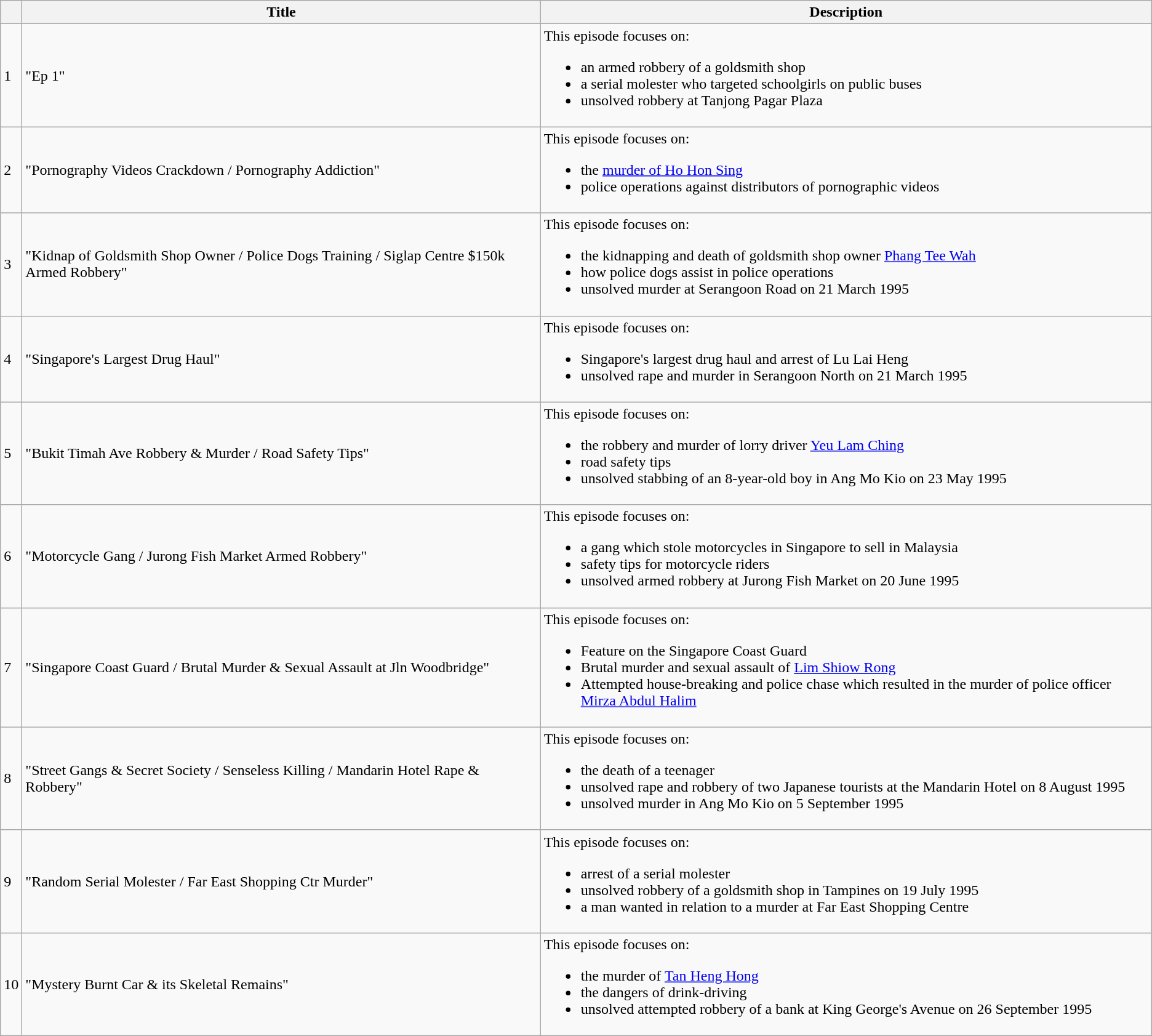<table class="wikitable">
<tr>
<th></th>
<th>Title</th>
<th>Description</th>
</tr>
<tr>
<td>1</td>
<td>"Ep 1"</td>
<td>This episode focuses on:<br><ul><li>an armed robbery of a goldsmith shop</li><li>a serial molester who targeted schoolgirls on public buses</li><li>unsolved robbery at Tanjong Pagar Plaza</li></ul></td>
</tr>
<tr>
<td>2</td>
<td>"Pornography Videos Crackdown / Pornography Addiction"</td>
<td>This episode focuses on:<br><ul><li>the <a href='#'>murder of Ho Hon Sing</a></li><li>police operations against distributors of pornographic videos</li></ul></td>
</tr>
<tr>
<td>3</td>
<td>"Kidnap of Goldsmith Shop Owner / Police Dogs Training / Siglap Centre $150k Armed Robbery"</td>
<td>This episode focuses on:<br><ul><li>the kidnapping and death of goldsmith shop owner <a href='#'>Phang Tee Wah</a></li><li>how police dogs assist in police operations</li><li>unsolved murder at Serangoon Road on 21 March 1995</li></ul></td>
</tr>
<tr>
<td>4</td>
<td>"Singapore's Largest Drug Haul"</td>
<td>This episode focuses on:<br><ul><li>Singapore's largest drug haul and arrest of Lu Lai Heng</li><li>unsolved rape and murder in Serangoon North on 21 March 1995</li></ul></td>
</tr>
<tr>
<td>5</td>
<td>"Bukit Timah Ave Robbery & Murder / Road Safety Tips"</td>
<td>This episode focuses on:<br><ul><li>the robbery and murder of lorry driver <a href='#'>Yeu Lam Ching</a></li><li>road safety tips</li><li>unsolved stabbing of an 8-year-old boy in Ang Mo Kio on 23 May 1995</li></ul></td>
</tr>
<tr>
<td>6</td>
<td>"Motorcycle Gang / Jurong Fish Market Armed Robbery"</td>
<td>This episode focuses on:<br><ul><li>a gang which stole motorcycles in Singapore to sell in Malaysia</li><li>safety tips for motorcycle riders</li><li>unsolved armed robbery at Jurong Fish Market on 20 June 1995</li></ul></td>
</tr>
<tr>
<td>7</td>
<td>"Singapore Coast Guard / Brutal Murder & Sexual Assault at Jln Woodbridge"</td>
<td>This episode focuses on:<br><ul><li>Feature on the Singapore Coast Guard</li><li>Brutal murder and sexual assault of <a href='#'>Lim Shiow Rong</a></li><li>Attempted house-breaking and police chase which resulted in the murder of police officer <a href='#'>Mirza Abdul Halim</a></li></ul></td>
</tr>
<tr>
<td>8</td>
<td>"Street Gangs & Secret Society / Senseless Killing / Mandarin Hotel Rape & Robbery"</td>
<td>This episode focuses on:<br><ul><li>the death of a teenager</li><li>unsolved rape and robbery of two Japanese tourists at the Mandarin Hotel on 8 August 1995</li><li>unsolved murder in Ang Mo Kio on 5 September 1995</li></ul></td>
</tr>
<tr>
<td>9</td>
<td>"Random Serial Molester / Far East Shopping Ctr Murder"</td>
<td>This episode focuses on:<br><ul><li>arrest of a serial molester</li><li>unsolved robbery of a goldsmith shop in Tampines on 19 July 1995</li><li>a man wanted in relation to a murder at Far East Shopping Centre</li></ul></td>
</tr>
<tr>
<td>10</td>
<td>"Mystery Burnt Car & its Skeletal Remains"</td>
<td>This episode focuses on:<br><ul><li>the murder of <a href='#'>Tan Heng Hong</a></li><li>the dangers of drink-driving</li><li>unsolved attempted robbery of a bank at King George's Avenue on 26 September 1995</li></ul></td>
</tr>
</table>
